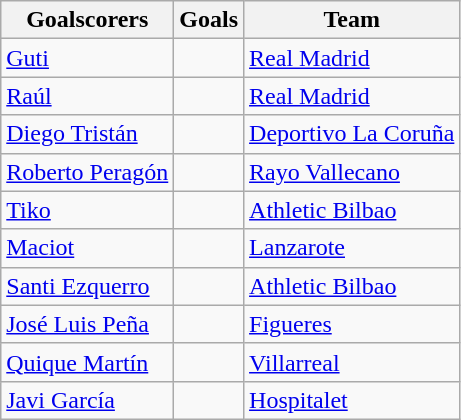<table class="wikitable sortable" style="margin: 1em 1em 1em 0; background: #f9f9f9; border: 1px #aaa solid">
<tr>
<th>Goalscorers</th>
<th>Goals</th>
<th>Team</th>
</tr>
<tr>
<td> <a href='#'>Guti</a></td>
<td></td>
<td><a href='#'>Real Madrid</a></td>
</tr>
<tr>
<td> <a href='#'>Raúl</a></td>
<td></td>
<td><a href='#'>Real Madrid</a></td>
</tr>
<tr>
<td> <a href='#'>Diego Tristán</a></td>
<td></td>
<td><a href='#'>Deportivo La Coruña</a></td>
</tr>
<tr>
<td> <a href='#'>Roberto Peragón</a></td>
<td></td>
<td><a href='#'>Rayo Vallecano</a></td>
</tr>
<tr>
<td> <a href='#'>Tiko</a></td>
<td></td>
<td><a href='#'>Athletic Bilbao</a></td>
</tr>
<tr>
<td> <a href='#'>Maciot</a></td>
<td></td>
<td><a href='#'>Lanzarote</a></td>
</tr>
<tr>
<td> <a href='#'>Santi Ezquerro</a></td>
<td></td>
<td><a href='#'>Athletic Bilbao</a></td>
</tr>
<tr>
<td> <a href='#'>José Luis Peña</a></td>
<td></td>
<td><a href='#'>Figueres</a></td>
</tr>
<tr>
<td> <a href='#'>Quique Martín</a></td>
<td></td>
<td><a href='#'>Villarreal</a></td>
</tr>
<tr>
<td> <a href='#'>Javi García</a></td>
<td></td>
<td><a href='#'>Hospitalet</a></td>
</tr>
</table>
